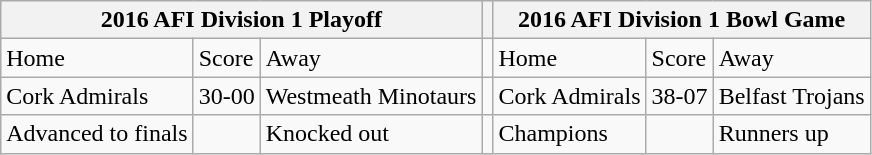<table class="wikitable">
<tr>
<th colspan="3">2016 AFI Division 1 Playoff</th>
<th></th>
<th colspan="3">2016 AFI Division 1 Bowl Game</th>
</tr>
<tr>
<td>Home</td>
<td>Score</td>
<td>Away</td>
<td></td>
<td>Home</td>
<td>Score</td>
<td>Away</td>
</tr>
<tr>
<td>Cork Admirals</td>
<td>30-00</td>
<td>Westmeath Minotaurs</td>
<td></td>
<td>Cork Admirals</td>
<td>38-07</td>
<td>Belfast Trojans</td>
</tr>
<tr>
<td>Advanced to finals</td>
<td></td>
<td>Knocked out</td>
<td></td>
<td>Champions</td>
<td></td>
<td>Runners up</td>
</tr>
</table>
